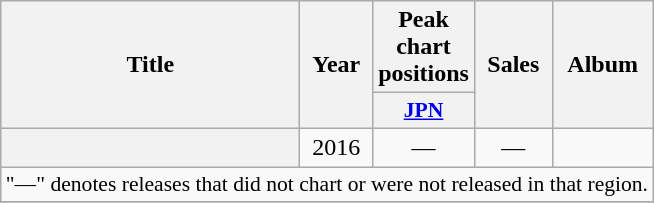<table class="wikitable plainrowheaders" style="text-align:center;">
<tr>
<th scope="col" rowspan="2" style="width:12em;">Title</th>
<th scope="col" rowspan="2">Year</th>
<th scope="col" colspan="1">Peak chart positions</th>
<th scope="col" rowspan="2">Sales</th>
<th scope="col" rowspan="2">Album</th>
</tr>
<tr>
<th scope="col" style="width:3em;font-size:90%;"><a href='#'>JPN</a></th>
</tr>
<tr>
<th scope="row"></th>
<td>2016</td>
<td>—</td>
<td>—</td>
<td></td>
</tr>
<tr>
<td colspan="5" style="font-size:90%;">"—" denotes releases that did not chart or were not released in that region.</td>
</tr>
<tr>
</tr>
</table>
